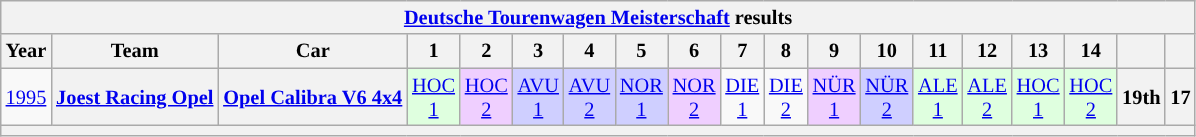<table class="wikitable" style="text-align:center; font-size:85%">
<tr>
<th colspan=19><a href='#'>Deutsche Tourenwagen Meisterschaft</a> results</th>
</tr>
<tr>
<th scope="col">Year</th>
<th scope="col">Team</th>
<th scope="col">Car</th>
<th scope="col">1</th>
<th scope="col">2</th>
<th scope="col">3</th>
<th scope="col">4</th>
<th scope="col">5</th>
<th scope="col">6</th>
<th scope="col">7</th>
<th scope="col">8</th>
<th scope="col">9</th>
<th scope="col">10</th>
<th scope="col">11</th>
<th scope="col">12</th>
<th scope="col">13</th>
<th scope="col">14</th>
<th scope="col"></th>
<th scope="col"></th>
</tr>
<tr>
<td><a href='#'>1995</a></td>
<th nowrap><a href='#'>Joest Racing Opel</a></th>
<th nowrap><a href='#'>Opel Calibra V6 4x4</a></th>
<td style="background:#DFFFDF;"><a href='#'>HOC<br>1</a><br></td>
<td style="background:#EFCFFF;"><a href='#'>HOC<br>2</a><br></td>
<td style="background:#CFCFFF;"><a href='#'>AVU<br>1</a><br></td>
<td style="background:#CFCFFF;"><a href='#'>AVU<br>2</a><br></td>
<td style="background:#CFCFFF;"><a href='#'>NOR<br>1</a><br></td>
<td style="background:#EFCFFF;"><a href='#'>NOR<br>2</a><br></td>
<td style="background"><a href='#'>DIE<br>1</a></td>
<td style="background"><a href='#'>DIE<br>2</a></td>
<td style="background:#EFCFFF;"><a href='#'>NÜR<br>1</a><br></td>
<td style="background:#CFCFFF;"><a href='#'>NÜR<br>2</a><br></td>
<td style="background:#DFFFDF;"><a href='#'>ALE<br>1</a><br></td>
<td style="background:#DFFFDF;"><a href='#'>ALE<br>2</a><br></td>
<td style="background:#DFFFDF;"><a href='#'>HOC<br>1</a><br></td>
<td style="background:#DFFFDF;"><a href='#'>HOC<br>2</a><br></td>
<th>19th</th>
<th>17</th>
</tr>
<tr>
<th colspan="19"></th>
</tr>
</table>
